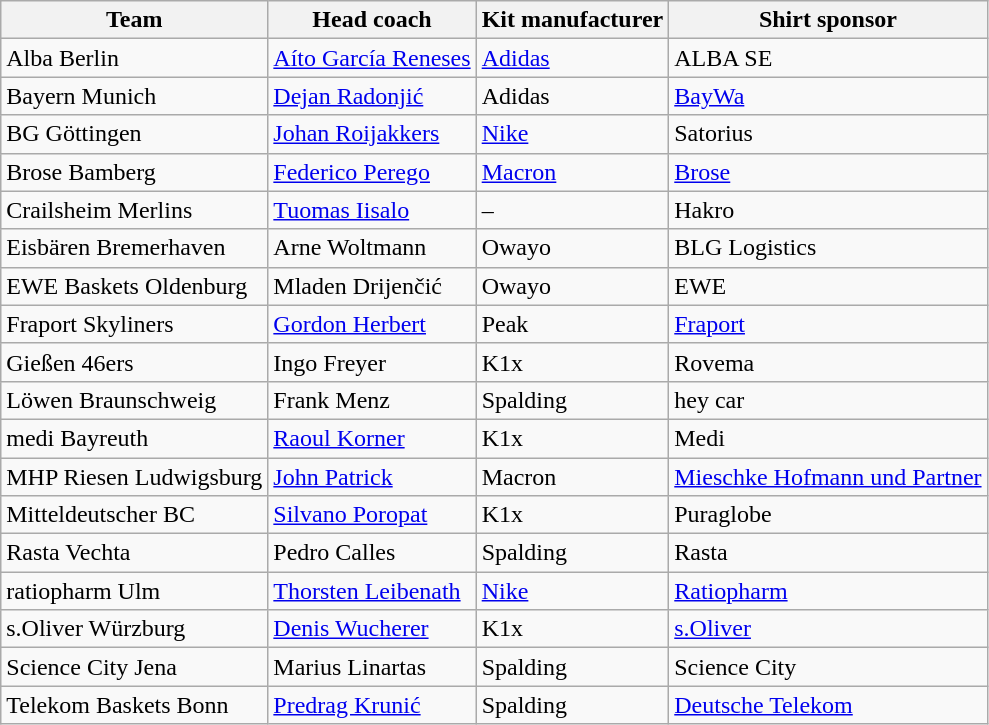<table class="wikitable sortable">
<tr>
<th>Team</th>
<th>Head coach</th>
<th>Kit manufacturer</th>
<th>Shirt sponsor</th>
</tr>
<tr>
<td>Alba Berlin</td>
<td> <a href='#'>Aíto García Reneses</a></td>
<td><a href='#'>Adidas</a></td>
<td>ALBA SE</td>
</tr>
<tr>
<td>Bayern Munich</td>
<td> <a href='#'>Dejan Radonjić</a></td>
<td>Adidas</td>
<td><a href='#'>BayWa</a></td>
</tr>
<tr>
<td>BG Göttingen</td>
<td> <a href='#'>Johan Roijakkers</a></td>
<td><a href='#'>Nike</a></td>
<td>Satorius</td>
</tr>
<tr>
<td>Brose Bamberg</td>
<td> <a href='#'>Federico Perego</a></td>
<td><a href='#'>Macron</a></td>
<td><a href='#'>Brose</a></td>
</tr>
<tr>
<td>Crailsheim Merlins</td>
<td> <a href='#'>Tuomas Iisalo</a></td>
<td>–</td>
<td>Hakro</td>
</tr>
<tr>
<td>Eisbären Bremerhaven</td>
<td> Arne Woltmann</td>
<td>Owayo</td>
<td>BLG Logistics</td>
</tr>
<tr>
<td>EWE Baskets Oldenburg</td>
<td> Mladen Drijenčić</td>
<td>Owayo</td>
<td>EWE</td>
</tr>
<tr>
<td>Fraport Skyliners</td>
<td> <a href='#'>Gordon Herbert</a></td>
<td>Peak</td>
<td><a href='#'>Fraport</a></td>
</tr>
<tr>
<td>Gießen 46ers</td>
<td> Ingo Freyer</td>
<td>K1x</td>
<td>Rovema</td>
</tr>
<tr>
<td>Löwen Braunschweig</td>
<td> Frank Menz</td>
<td>Spalding</td>
<td>hey car</td>
</tr>
<tr>
<td>medi Bayreuth</td>
<td> <a href='#'>Raoul Korner</a></td>
<td>K1x</td>
<td>Medi</td>
</tr>
<tr>
<td>MHP Riesen Ludwigsburg</td>
<td> <a href='#'>John Patrick</a></td>
<td>Macron</td>
<td><a href='#'>Mieschke Hofmann und Partner</a></td>
</tr>
<tr>
<td>Mitteldeutscher BC</td>
<td> <a href='#'>Silvano Poropat</a></td>
<td>K1x</td>
<td>Puraglobe</td>
</tr>
<tr>
<td>Rasta Vechta</td>
<td> Pedro Calles</td>
<td>Spalding</td>
<td>Rasta</td>
</tr>
<tr>
<td>ratiopharm Ulm</td>
<td> <a href='#'>Thorsten Leibenath</a></td>
<td><a href='#'>Nike</a></td>
<td><a href='#'>Ratiopharm</a></td>
</tr>
<tr>
<td>s.Oliver Würzburg</td>
<td> <a href='#'>Denis Wucherer</a></td>
<td>K1x</td>
<td><a href='#'>s.Oliver</a></td>
</tr>
<tr>
<td>Science City Jena</td>
<td> Marius Linartas</td>
<td>Spalding</td>
<td>Science City</td>
</tr>
<tr>
<td>Telekom Baskets Bonn</td>
<td> <a href='#'>Predrag Krunić</a></td>
<td>Spalding</td>
<td><a href='#'>Deutsche Telekom</a></td>
</tr>
</table>
